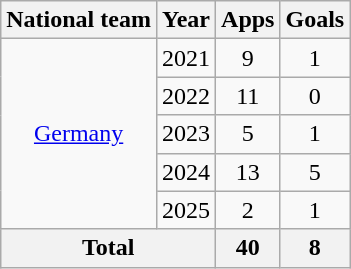<table class="wikitable" style="text-align: center;">
<tr>
<th>National team</th>
<th>Year</th>
<th>Apps</th>
<th>Goals</th>
</tr>
<tr>
<td rowspan="5"><a href='#'>Germany</a></td>
<td>2021</td>
<td>9</td>
<td>1</td>
</tr>
<tr>
<td>2022</td>
<td>11</td>
<td>0</td>
</tr>
<tr>
<td>2023</td>
<td>5</td>
<td>1</td>
</tr>
<tr>
<td>2024</td>
<td>13</td>
<td>5</td>
</tr>
<tr>
<td>2025</td>
<td>2</td>
<td>1</td>
</tr>
<tr>
<th colspan="2">Total</th>
<th>40</th>
<th>8</th>
</tr>
</table>
